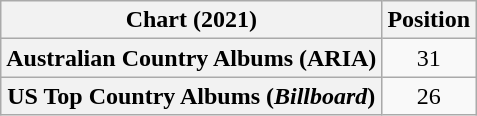<table class="wikitable sortable plainrowheaders" style="text-align:center">
<tr>
<th scope="col">Chart (2021)</th>
<th scope="col">Position</th>
</tr>
<tr>
<th scope="row">Australian Country Albums (ARIA)</th>
<td>31</td>
</tr>
<tr>
<th scope="row">US Top Country Albums (<em>Billboard</em>)</th>
<td>26</td>
</tr>
</table>
